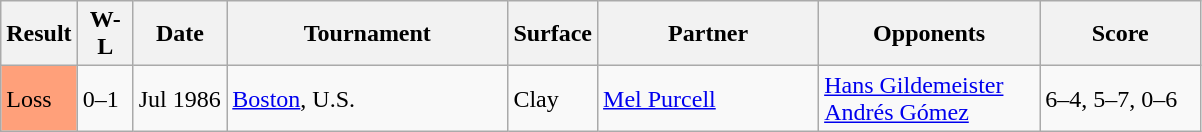<table class="sortable wikitable">
<tr>
<th>Result</th>
<th style="width:30px"  class="unsortable">W-L</th>
<th style="width:55px">Date</th>
<th style="width:180px">Tournament</th>
<th style="width:50px">Surface</th>
<th style="width:140px">Partner</th>
<th style="width:140px">Opponents</th>
<th style="width:100px" class="unsortable">Score</th>
</tr>
<tr>
<td style="background:#ffa07a;">Loss</td>
<td>0–1</td>
<td>Jul 1986</td>
<td><a href='#'>Boston</a>, U.S.</td>
<td>Clay</td>
<td> <a href='#'>Mel Purcell</a></td>
<td> <a href='#'>Hans Gildemeister</a> <br>  <a href='#'>Andrés Gómez</a></td>
<td>6–4, 5–7, 0–6</td>
</tr>
</table>
